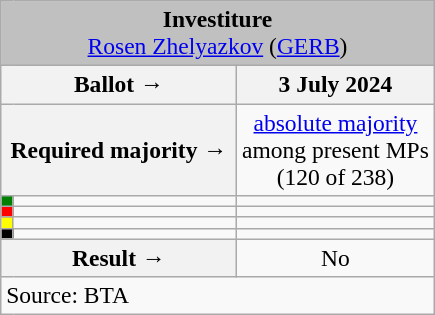<table class="wikitable" style="text-align:center; font-size:98%;">
<tr>
<td colspan="3" align="center" bgcolor="#C0C0C0"><strong>Investiture</strong><br><a href='#'>Rosen Zhelyazkov</a> (<a href='#'>GERB</a>)</td>
</tr>
<tr>
<th colspan="2" style="width:150px;">Ballot →</th>
<th>3 July 2024</th>
</tr>
<tr>
<th colspan="2">Required majority →</th>
<td><a href='#'>absolute majority</a><br> among present MPs<br>(120 of 238)</td>
</tr>
<tr>
<th style="width:1px; background:green;"></th>
<td style="text-align:left;"></td>
<td></td>
</tr>
<tr>
<th style="background:red;"></th>
<td style="text-align:left;"></td>
<td></td>
</tr>
<tr>
<th style="background:yellow;"></th>
<td style="text-align:left;"></td>
<td></td>
</tr>
<tr>
<th style="background:black;"></th>
<td style="text-align:left;"></td>
<td></td>
</tr>
<tr>
<th colspan="2">Result →</th>
<td>No </td>
</tr>
<tr>
<td style="text-align:left;" colspan="3">Source: BTA</td>
</tr>
</table>
